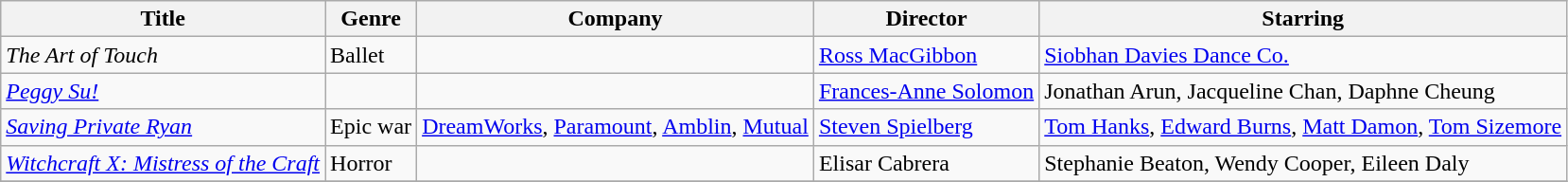<table class="wikitable unsortable">
<tr>
<th>Title</th>
<th>Genre</th>
<th>Company</th>
<th>Director</th>
<th>Starring</th>
</tr>
<tr>
<td><em>The Art of Touch</em></td>
<td>Ballet</td>
<td></td>
<td><a href='#'>Ross MacGibbon</a></td>
<td><a href='#'>Siobhan Davies Dance Co.</a></td>
</tr>
<tr>
<td><em><a href='#'>Peggy Su!</a></em></td>
<td></td>
<td></td>
<td><a href='#'>Frances-Anne Solomon</a></td>
<td>Jonathan Arun, Jacqueline Chan, Daphne Cheung</td>
</tr>
<tr>
<td><em><a href='#'>Saving Private Ryan</a></em></td>
<td>Epic war</td>
<td><a href='#'>DreamWorks</a>, <a href='#'>Paramount</a>, <a href='#'>Amblin</a>, <a href='#'>Mutual</a></td>
<td><a href='#'>Steven Spielberg</a></td>
<td><a href='#'>Tom Hanks</a>, <a href='#'>Edward Burns</a>, <a href='#'>Matt Damon</a>, <a href='#'>Tom Sizemore</a></td>
</tr>
<tr>
<td><em><a href='#'>Witchcraft X: Mistress of the Craft</a></em></td>
<td>Horror</td>
<td></td>
<td>Elisar Cabrera</td>
<td>Stephanie Beaton, Wendy Cooper, Eileen Daly</td>
</tr>
<tr>
</tr>
</table>
